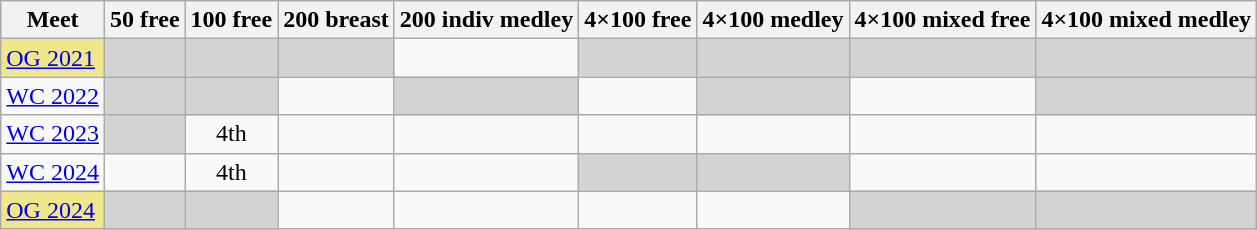<table class="sortable wikitable">
<tr>
<th>Meet</th>
<th class="unsortable">50 free</th>
<th class="unsortable">100 free</th>
<th class="unsortable">200 breast</th>
<th class="unsortable">200 indiv medley</th>
<th class="unsortable">4×100 free</th>
<th class="unsortable">4×100 medley</th>
<th class="unsortable">4×100 mixed free</th>
<th class="unsortable">4×100 mixed medley</th>
</tr>
<tr>
<td style="background:#f0e68c"><a href='#'>OG 2021</a></td>
<td style="background:#d3d3d3"></td>
<td style="background:#d3d3d3"></td>
<td style="background:#d3d3d3"></td>
<td align="center"></td>
<td style="background:#d3d3d3"></td>
<td style="background:#d3d3d3"></td>
<td style="background:#d3d3d3"></td>
<td style="background:#d3d3d3"></td>
</tr>
<tr>
<td><a href='#'>WC 2022</a></td>
<td style="background:#d3d3d3"></td>
<td style="background:#d3d3d3"></td>
<td align="center"></td>
<td style="background:#d3d3d3"></td>
<td align="center"></td>
<td style="background:#d3d3d3"></td>
<td align="center"></td>
<td style="background:#d3d3d3"></td>
</tr>
<tr>
<td><a href='#'>WC 2023</a></td>
<td style="background:#d3d3d3"></td>
<td align="center">4th</td>
<td align="center"></td>
<td align="center"></td>
<td align="center"></td>
<td align="center"></td>
<td align="center"></td>
<td align="center"></td>
</tr>
<tr>
<td><a href='#'>WC 2024</a></td>
<td align="center"></td>
<td align="center">4th</td>
<td align="center"></td>
<td align="center"></td>
<td style="background:#d3d3d3"></td>
<td style="background:#d3d3d3"></td>
<td align="center"></td>
<td align="center"></td>
</tr>
<tr>
<td style="background:#f0e68c"><a href='#'>OG 2024</a></td>
<td style="background:#d3d3d3"></td>
<td style="background:#d3d3d3"></td>
<td align="center"></td>
<td align="center"></td>
<td align="center"></td>
<td align="center"></td>
<td style="background:#d3d3d3"></td>
<td style="background:#d3d3d3"></td>
</tr>
</table>
